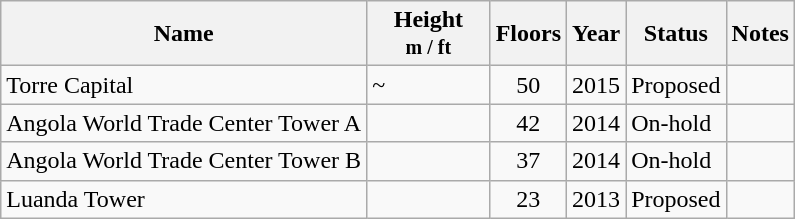<table class="wikitable sortable">
<tr>
<th>Name</th>
<th style="width:75px;">Height<br><small>m / ft</small></th>
<th>Floors</th>
<th>Year</th>
<th>Status</th>
<th class="unsortable">Notes</th>
</tr>
<tr>
<td>Torre Capital</td>
<td>~</td>
<td style="text-align:center">50</td>
<td>2015</td>
<td>Proposed</td>
<td></td>
</tr>
<tr>
<td>Angola World Trade Center Tower A</td>
<td></td>
<td style="text-align:center">42</td>
<td>2014</td>
<td>On-hold</td>
<td></td>
</tr>
<tr>
<td>Angola World Trade Center Tower B</td>
<td></td>
<td style="text-align:center">37</td>
<td>2014</td>
<td>On-hold</td>
<td></td>
</tr>
<tr>
<td>Luanda Tower</td>
<td></td>
<td style="text-align:center">23</td>
<td>2013</td>
<td>Proposed</td>
<td></td>
</tr>
</table>
